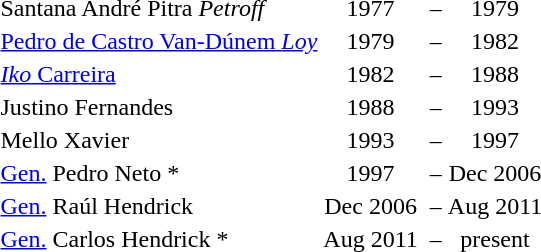<table border="0" style="text-align:center;">
<tr>
<td align=left>Santana André Pitra <em>Petroff</em></td>
<td>1977</td>
<td> –</td>
<td>1979</td>
</tr>
<tr>
<td align=left><a href='#'>Pedro de Castro Van-Dúnem <em>Loy</em></a></td>
<td>1979</td>
<td> –</td>
<td>1982</td>
</tr>
<tr>
<td align=left><a href='#'><em>Iko</em> Carreira</a></td>
<td>1982</td>
<td> –</td>
<td>1988</td>
</tr>
<tr>
<td align=left>Justino Fernandes</td>
<td>1988</td>
<td> –</td>
<td>1993</td>
</tr>
<tr>
<td align=left>Mello Xavier</td>
<td>1993</td>
<td> –</td>
<td>1997</td>
</tr>
<tr>
<td align=left><a href='#'>Gen.</a> Pedro Neto *</td>
<td>1997</td>
<td> –</td>
<td>Dec 2006</td>
</tr>
<tr>
<td align=left><a href='#'>Gen.</a> Raúl Hendrick</td>
<td>Dec 2006</td>
<td> –</td>
<td>Aug 2011</td>
</tr>
<tr>
<td align=left><a href='#'>Gen.</a> Carlos Hendrick *</td>
<td>Aug 2011</td>
<td> –</td>
<td>present</td>
</tr>
</table>
